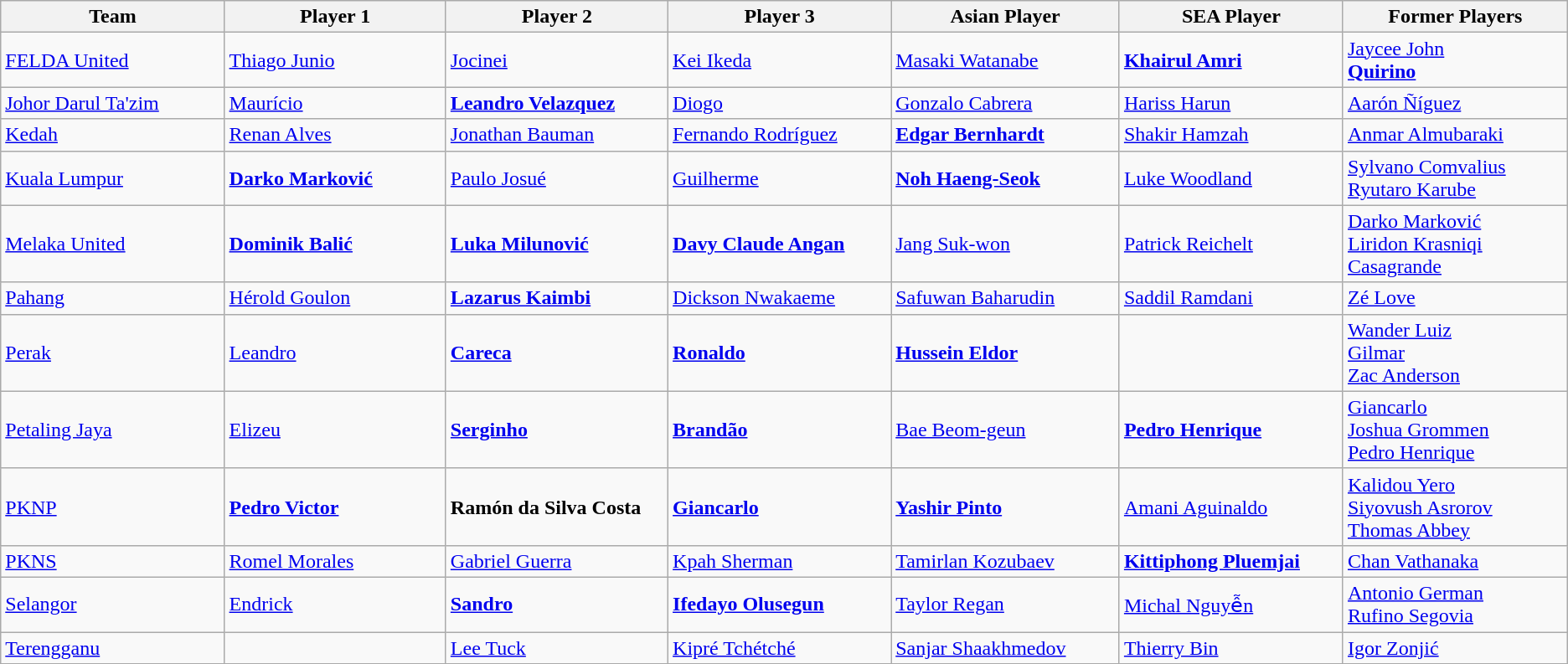<table class="wikitable sortable">
<tr>
<th style="width:200px;">Team</th>
<th style="width:200px;">Player 1</th>
<th style="width:200px;">Player 2</th>
<th style="width:200px;">Player 3</th>
<th style="width:200px;">Asian Player</th>
<th style="width:200px;">SEA Player</th>
<th style="width:200px;">Former Players </th>
</tr>
<tr>
<td><a href='#'>FELDA United</a></td>
<td> <a href='#'>Thiago Junio</a></td>
<td> <a href='#'>Jocinei</a></td>
<td> <a href='#'>Kei Ikeda</a></td>
<td> <a href='#'>Masaki Watanabe</a></td>
<td><strong> <a href='#'>Khairul Amri</a></strong></td>
<td> <a href='#'>Jaycee John</a> <br> <strong> <a href='#'>Quirino</a></strong></td>
</tr>
<tr>
<td><a href='#'>Johor Darul Ta'zim</a></td>
<td> <a href='#'>Maurício</a></td>
<td><strong> <a href='#'>Leandro Velazquez</a></strong></td>
<td> <a href='#'>Diogo</a></td>
<td> <a href='#'>Gonzalo Cabrera</a></td>
<td> <a href='#'>Hariss Harun</a></td>
<td> <a href='#'>Aarón Ñíguez</a></td>
</tr>
<tr>
<td><a href='#'>Kedah</a></td>
<td> <a href='#'>Renan Alves</a></td>
<td> <a href='#'>Jonathan Bauman</a></td>
<td> <a href='#'>Fernando Rodríguez</a></td>
<td><strong> <a href='#'>Edgar Bernhardt</a></strong></td>
<td> <a href='#'>Shakir Hamzah</a></td>
<td> <a href='#'>Anmar Almubaraki</a></td>
</tr>
<tr>
<td><a href='#'>Kuala Lumpur</a></td>
<td><strong> <a href='#'>Darko Marković</a></strong></td>
<td> <a href='#'>Paulo Josué</a></td>
<td> <a href='#'>Guilherme</a></td>
<td><strong> <a href='#'>Noh Haeng-Seok</a></strong></td>
<td> <a href='#'>Luke Woodland</a></td>
<td> <a href='#'>Sylvano Comvalius</a><br> <a href='#'>Ryutaro Karube</a></td>
</tr>
<tr>
<td><a href='#'>Melaka United</a></td>
<td> <strong><a href='#'>Dominik Balić</a></strong></td>
<td> <strong><a href='#'>Luka Milunović</a></strong></td>
<td> <strong><a href='#'>Davy Claude Angan</a></strong></td>
<td> <a href='#'>Jang Suk-won</a></td>
<td> <a href='#'>Patrick Reichelt</a></td>
<td> <a href='#'>Darko Marković</a> <br>   <a href='#'>Liridon Krasniqi</a> <br>  <a href='#'>Casagrande</a></td>
</tr>
<tr>
<td><a href='#'>Pahang</a></td>
<td> <a href='#'>Hérold Goulon</a></td>
<td><strong> <a href='#'>Lazarus Kaimbi</a></strong></td>
<td> <a href='#'>Dickson Nwakaeme</a></td>
<td> <a href='#'>Safuwan Baharudin</a></td>
<td> <a href='#'>Saddil Ramdani</a></td>
<td> <a href='#'>Zé Love</a></td>
</tr>
<tr>
<td><a href='#'>Perak</a></td>
<td> <a href='#'>Leandro</a></td>
<td><strong> <a href='#'>Careca</a></strong></td>
<td><strong> <a href='#'>Ronaldo</a></strong></td>
<td><strong><a href='#'>Hussein Eldor</a></strong></td>
<td></td>
<td> <a href='#'>Wander Luiz</a> <br>   <a href='#'>Gilmar</a> <br>  <a href='#'>Zac Anderson</a></td>
</tr>
<tr>
<td><a href='#'>Petaling Jaya</a></td>
<td> <a href='#'>Elizeu</a></td>
<td><strong> <a href='#'>Serginho</a></strong></td>
<td><strong> <a href='#'>Brandão</a> </strong></td>
<td> <a href='#'>Bae Beom-geun</a></td>
<td><strong> <a href='#'>Pedro Henrique</a></strong></td>
<td> <a href='#'>Giancarlo</a> <br> <a href='#'>Joshua Grommen</a> <br>  <a href='#'>Pedro Henrique</a></td>
</tr>
<tr>
<td><a href='#'>PKNP</a></td>
<td><strong> <a href='#'>Pedro Victor</a></strong></td>
<td><strong> Ramón da Silva Costa</strong></td>
<td><strong> <a href='#'>Giancarlo</a></strong></td>
<td><strong> <a href='#'>Yashir Pinto</a></strong></td>
<td> <a href='#'>Amani Aguinaldo</a></td>
<td> <a href='#'>Kalidou Yero</a> <br>  <a href='#'>Siyovush Asrorov</a> <br>  <a href='#'>Thomas Abbey</a></td>
</tr>
<tr>
<td><a href='#'>PKNS</a></td>
<td> <a href='#'>Romel Morales</a></td>
<td> <a href='#'>Gabriel Guerra</a></td>
<td> <a href='#'>Kpah Sherman</a></td>
<td> <a href='#'>Tamirlan Kozubaev</a></td>
<td><strong> <a href='#'>Kittiphong Pluemjai</a></strong></td>
<td> <a href='#'>Chan Vathanaka</a></td>
</tr>
<tr>
<td><a href='#'>Selangor</a></td>
<td> <a href='#'>Endrick</a></td>
<td><strong> <a href='#'>Sandro</a></strong></td>
<td> <strong><a href='#'>Ifedayo Olusegun</a></strong></td>
<td> <a href='#'>Taylor Regan</a></td>
<td> <a href='#'>Michal Nguyễn</a></td>
<td> <a href='#'>Antonio German</a> <br>   <a href='#'>Rufino Segovia</a></td>
</tr>
<tr>
<td><a href='#'>Terengganu</a></td>
<td></td>
<td> <a href='#'>Lee Tuck</a></td>
<td> <a href='#'>Kipré Tchétché</a></td>
<td> <a href='#'>Sanjar Shaakhmedov</a></td>
<td> <a href='#'>Thierry Bin</a></td>
<td> <a href='#'>Igor Zonjić</a></td>
</tr>
<tr>
</tr>
</table>
